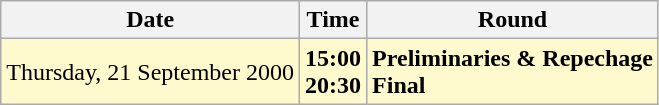<table class="wikitable">
<tr>
<th>Date</th>
<th>Time</th>
<th>Round</th>
</tr>
<tr>
<td style=background:lemonchiffon>Thursday, 21 September 2000</td>
<td style=background:lemonchiffon><strong>15:00<br>20:30</strong></td>
<td style=background:lemonchiffon><strong>Preliminaries & Repechage<br>Final</strong></td>
</tr>
</table>
